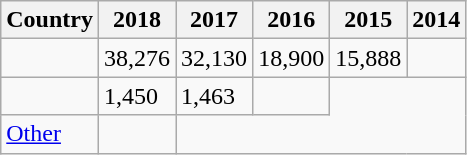<table class="wikitable sortable">
<tr>
<th>Country</th>
<th>2018</th>
<th>2017</th>
<th>2016</th>
<th>2015</th>
<th>2014</th>
</tr>
<tr>
<td></td>
<td> 38,276</td>
<td> 32,130</td>
<td> 18,900</td>
<td> 15,888</td>
<td></td>
</tr>
<tr>
<td></td>
<td> 1,450</td>
<td> 1,463</td>
<td></td>
</tr>
<tr>
<td> <a href='#'>Other</a></td>
<td></td>
</tr>
</table>
